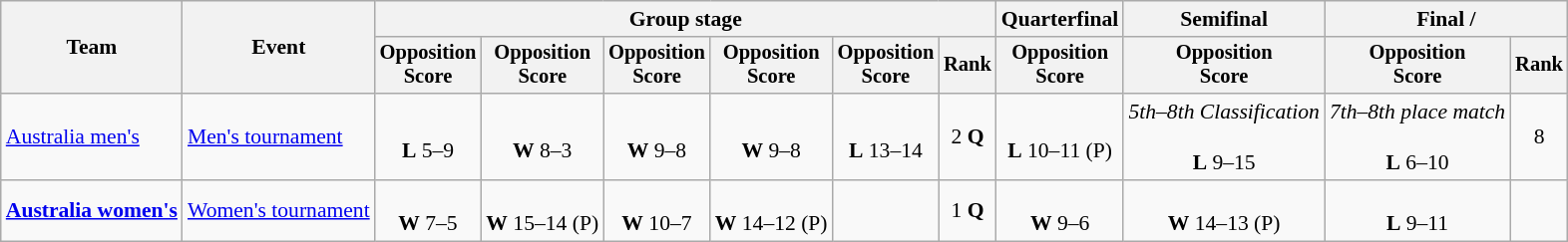<table class=wikitable style=font-size:90%;text-align:center>
<tr>
<th rowspan=2>Team</th>
<th rowspan=2>Event</th>
<th colspan=6>Group stage</th>
<th>Quarterfinal</th>
<th>Semifinal</th>
<th colspan=2>Final / </th>
</tr>
<tr style=font-size:95%>
<th>Opposition<br>Score</th>
<th>Opposition<br>Score</th>
<th>Opposition<br>Score</th>
<th>Opposition<br>Score</th>
<th>Opposition<br>Score</th>
<th>Rank</th>
<th>Opposition<br>Score</th>
<th>Opposition<br>Score</th>
<th>Opposition<br>Score</th>
<th>Rank</th>
</tr>
<tr>
<td align=left><a href='#'>Australia men's</a></td>
<td align=left><a href='#'>Men's tournament</a></td>
<td><br><strong>L</strong> 5–9</td>
<td><br><strong>W</strong> 8–3</td>
<td><br><strong>W</strong> 9–8</td>
<td><br><strong>W</strong> 9–8</td>
<td><br><strong>L</strong> 13–14</td>
<td>2 <strong>Q</strong></td>
<td><br><strong>L</strong> 10–11 (P)</td>
<td><em>5th–8th Classification</em> <br> <br> <strong>L</strong> 9–15</td>
<td><em>7th–8th place match</em> <br> <br><strong>L</strong> 6–10</td>
<td>8</td>
</tr>
<tr>
<td align=left><strong><a href='#'>Australia women's</a></strong></td>
<td align=left><a href='#'>Women's tournament</a></td>
<td><br><strong>W</strong> 7–5</td>
<td><br><strong>W</strong> 15–14 (P)</td>
<td><br><strong>W</strong> 10–7</td>
<td><br><strong>W</strong> 14–12 (P)</td>
<td></td>
<td>1 <strong>Q</strong></td>
<td><br><strong>W</strong> 9–6</td>
<td><br><strong>W</strong> 14–13 (P)</td>
<td><br> <strong>L</strong> 9–11</td>
<td></td>
</tr>
</table>
